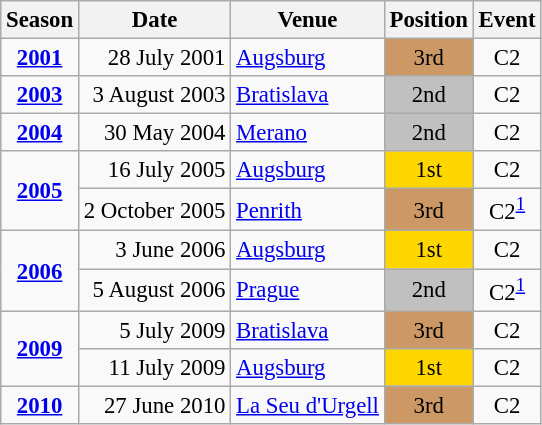<table class="wikitable" style="text-align:center; font-size:95%;">
<tr>
<th>Season</th>
<th>Date</th>
<th>Venue</th>
<th>Position</th>
<th>Event</th>
</tr>
<tr>
<td><strong><a href='#'>2001</a></strong></td>
<td align=right>28 July 2001</td>
<td align=left><a href='#'>Augsburg</a></td>
<td bgcolor=cc9966>3rd</td>
<td>C2</td>
</tr>
<tr>
<td><strong><a href='#'>2003</a></strong></td>
<td align=right>3 August 2003</td>
<td align=left><a href='#'>Bratislava</a></td>
<td bgcolor=silver>2nd</td>
<td>C2</td>
</tr>
<tr>
<td><strong><a href='#'>2004</a></strong></td>
<td align=right>30 May 2004</td>
<td align=left><a href='#'>Merano</a></td>
<td bgcolor=silver>2nd</td>
<td>C2</td>
</tr>
<tr>
<td rowspan=2><strong><a href='#'>2005</a></strong></td>
<td align=right>16 July 2005</td>
<td align=left><a href='#'>Augsburg</a></td>
<td bgcolor=gold>1st</td>
<td>C2</td>
</tr>
<tr>
<td align=right>2 October 2005</td>
<td align=left><a href='#'>Penrith</a></td>
<td bgcolor=cc9966>3rd</td>
<td>C2<sup><a href='#'>1</a></sup></td>
</tr>
<tr>
<td rowspan=2><strong><a href='#'>2006</a></strong></td>
<td align=right>3 June 2006</td>
<td align=left><a href='#'>Augsburg</a></td>
<td bgcolor=gold>1st</td>
<td>C2</td>
</tr>
<tr>
<td align=right>5 August 2006</td>
<td align=left><a href='#'>Prague</a></td>
<td bgcolor=silver>2nd</td>
<td>C2<sup><a href='#'>1</a></sup></td>
</tr>
<tr>
<td rowspan=2><strong><a href='#'>2009</a></strong></td>
<td align=right>5 July 2009</td>
<td align=left><a href='#'>Bratislava</a></td>
<td bgcolor=cc9966>3rd</td>
<td>C2</td>
</tr>
<tr>
<td align=right>11 July 2009</td>
<td align=left><a href='#'>Augsburg</a></td>
<td bgcolor=gold>1st</td>
<td>C2</td>
</tr>
<tr>
<td><strong><a href='#'>2010</a></strong></td>
<td align=right>27 June 2010</td>
<td align=left><a href='#'>La Seu d'Urgell</a></td>
<td bgcolor=cc9966>3rd</td>
<td>C2</td>
</tr>
</table>
